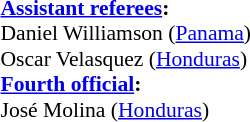<table width=50% style="font-size: 90%">
<tr>
<td><br><strong><a href='#'>Assistant referees</a>:</strong>
<br>Daniel Williamson (<a href='#'>Panama</a>)
<br>Oscar Velasquez (<a href='#'>Honduras</a>)
<br><strong><a href='#'>Fourth official</a>:</strong>
<br>José Molina (<a href='#'>Honduras</a>)</td>
</tr>
</table>
